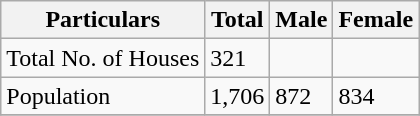<table class="wikitable sortable">
<tr>
<th>Particulars</th>
<th>Total</th>
<th>Male</th>
<th>Female</th>
</tr>
<tr>
<td>Total No. of Houses</td>
<td>321</td>
<td></td>
<td></td>
</tr>
<tr>
<td>Population</td>
<td>1,706</td>
<td>872</td>
<td>834</td>
</tr>
<tr>
</tr>
</table>
